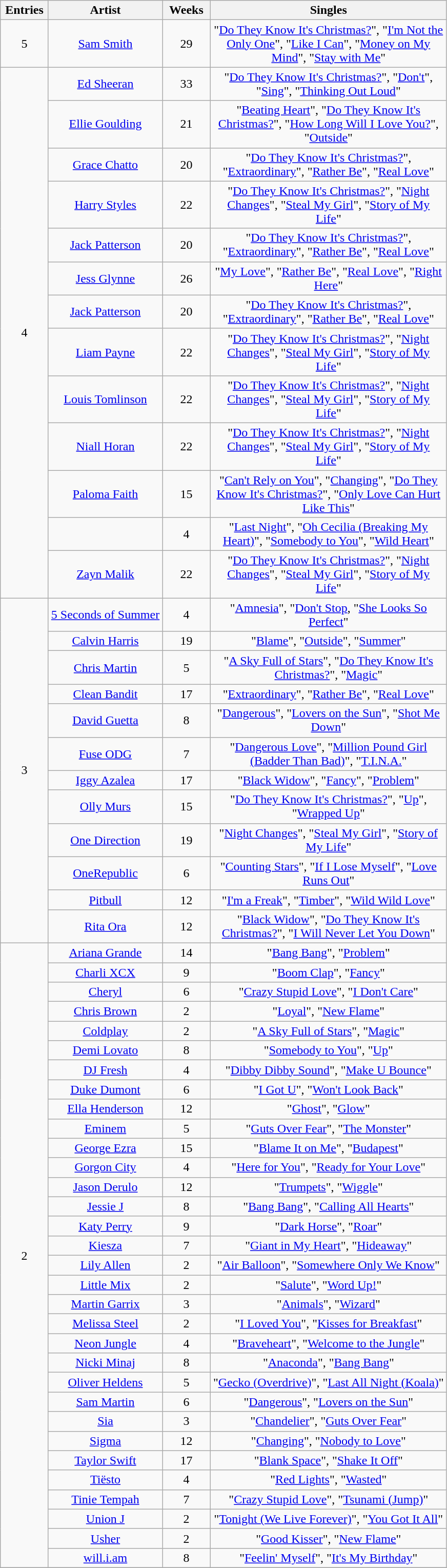<table class="wikitable sortable" style="text-align: center;">
<tr>
<th scope="col" style="width:55px;" data-sort-type="number">Entries</th>
<th scope="col" style="text-align:center;">Artist</th>
<th scope="col" style="width:55px;" data-sort-type="number">Weeks</th>
<th scope="col" style="width:300px;">Singles</th>
</tr>
<tr>
<td rowspan="1" style="text-align:center">5</td>
<td><a href='#'>Sam Smith</a> </td>
<td>29</td>
<td>"<a href='#'>Do They Know It's Christmas?</a>", "<a href='#'>I'm Not the Only One</a>", "<a href='#'>Like I Can</a>", "<a href='#'>Money on My Mind</a>", "<a href='#'>Stay with Me</a>"</td>
</tr>
<tr>
<td rowspan="13" style="text-align:center">4</td>
<td><a href='#'>Ed Sheeran</a> </td>
<td>33</td>
<td>"<a href='#'>Do They Know It's Christmas?</a>", "<a href='#'>Don't</a>", "<a href='#'>Sing</a>", "<a href='#'>Thinking Out Loud</a>"</td>
</tr>
<tr>
<td><a href='#'>Ellie Goulding</a> </td>
<td>21</td>
<td>"<a href='#'>Beating Heart</a>", "<a href='#'>Do They Know It's Christmas?</a>", "<a href='#'>How Long Will I Love You?</a>", "<a href='#'>Outside</a>"</td>
</tr>
<tr>
<td><a href='#'>Grace Chatto</a> </td>
<td>20</td>
<td>"<a href='#'>Do They Know It's Christmas?</a>", "<a href='#'>Extraordinary</a>", "<a href='#'>Rather Be</a>", "<a href='#'>Real Love</a>"</td>
</tr>
<tr>
<td><a href='#'>Harry Styles</a> </td>
<td>22</td>
<td>"<a href='#'>Do They Know It's Christmas?</a>", "<a href='#'>Night Changes</a>", "<a href='#'>Steal My Girl</a>", "<a href='#'>Story of My Life</a>"</td>
</tr>
<tr>
<td><a href='#'>Jack Patterson</a> </td>
<td>20</td>
<td>"<a href='#'>Do They Know It's Christmas?</a>", "<a href='#'>Extraordinary</a>", "<a href='#'>Rather Be</a>", "<a href='#'>Real Love</a>"</td>
</tr>
<tr>
<td><a href='#'>Jess Glynne</a> </td>
<td>26</td>
<td>"<a href='#'>My Love</a>", "<a href='#'>Rather Be</a>", "<a href='#'>Real Love</a>", "<a href='#'>Right Here</a>"</td>
</tr>
<tr>
<td><a href='#'>Jack Patterson</a> </td>
<td>20</td>
<td>"<a href='#'>Do They Know It's Christmas?</a>", "<a href='#'>Extraordinary</a>", "<a href='#'>Rather Be</a>", "<a href='#'>Real Love</a>"</td>
</tr>
<tr>
<td><a href='#'>Liam Payne</a> </td>
<td>22</td>
<td>"<a href='#'>Do They Know It's Christmas?</a>", "<a href='#'>Night Changes</a>", "<a href='#'>Steal My Girl</a>", "<a href='#'>Story of My Life</a>"</td>
</tr>
<tr>
<td><a href='#'>Louis Tomlinson</a> </td>
<td>22</td>
<td>"<a href='#'>Do They Know It's Christmas?</a>", "<a href='#'>Night Changes</a>", "<a href='#'>Steal My Girl</a>", "<a href='#'>Story of My Life</a>"</td>
</tr>
<tr>
<td><a href='#'>Niall Horan</a> </td>
<td>22</td>
<td>"<a href='#'>Do They Know It's Christmas?</a>", "<a href='#'>Night Changes</a>", "<a href='#'>Steal My Girl</a>", "<a href='#'>Story of My Life</a>"</td>
</tr>
<tr>
<td><a href='#'>Paloma Faith</a> </td>
<td>15</td>
<td>"<a href='#'>Can't Rely on You</a>", "<a href='#'>Changing</a>", "<a href='#'>Do They Know It's Christmas?</a>", "<a href='#'>Only Love Can Hurt Like This</a>"</td>
</tr>
<tr>
<td></td>
<td>4</td>
<td>"<a href='#'>Last Night</a>", "<a href='#'>Oh Cecilia (Breaking My Heart)</a>", "<a href='#'>Somebody to You</a>", "<a href='#'>Wild Heart</a>"</td>
</tr>
<tr>
<td><a href='#'>Zayn Malik</a> </td>
<td>22</td>
<td>"<a href='#'>Do They Know It's Christmas?</a>", "<a href='#'>Night Changes</a>", "<a href='#'>Steal My Girl</a>", "<a href='#'>Story of My Life</a>"</td>
</tr>
<tr>
<td rowspan="12" style="text-align:center">3</td>
<td><a href='#'>5 Seconds of Summer</a></td>
<td>4</td>
<td>"<a href='#'>Amnesia</a>", "<a href='#'>Don't Stop</a>, "<a href='#'>She Looks So Perfect</a>"</td>
</tr>
<tr>
<td><a href='#'>Calvin Harris</a></td>
<td>19</td>
<td>"<a href='#'>Blame</a>", "<a href='#'>Outside</a>", "<a href='#'>Summer</a>"</td>
</tr>
<tr>
<td><a href='#'>Chris Martin</a> </td>
<td>5</td>
<td>"<a href='#'>A Sky Full of Stars</a>", "<a href='#'>Do They Know It's Christmas?</a>", "<a href='#'>Magic</a>"</td>
</tr>
<tr>
<td><a href='#'>Clean Bandit</a></td>
<td>17</td>
<td>"<a href='#'>Extraordinary</a>", "<a href='#'>Rather Be</a>", "<a href='#'>Real Love</a>"</td>
</tr>
<tr>
<td><a href='#'>David Guetta</a></td>
<td>8</td>
<td>"<a href='#'>Dangerous</a>", "<a href='#'>Lovers on the Sun</a>", "<a href='#'>Shot Me Down</a>"</td>
</tr>
<tr>
<td><a href='#'>Fuse ODG</a></td>
<td>7</td>
<td>"<a href='#'>Dangerous Love</a>", "<a href='#'>Million Pound Girl (Badder Than Bad)</a>", "<a href='#'>T.I.N.A.</a>"</td>
</tr>
<tr>
<td><a href='#'>Iggy Azalea</a> </td>
<td>17</td>
<td>"<a href='#'>Black Widow</a>", "<a href='#'>Fancy</a>", "<a href='#'>Problem</a>"</td>
</tr>
<tr>
<td><a href='#'>Olly Murs</a> </td>
<td>15</td>
<td>"<a href='#'>Do They Know It's Christmas?</a>", "<a href='#'>Up</a>", "<a href='#'>Wrapped Up</a>"</td>
</tr>
<tr>
<td><a href='#'>One Direction</a> </td>
<td>19</td>
<td>"<a href='#'>Night Changes</a>", "<a href='#'>Steal My Girl</a>", "<a href='#'>Story of My Life</a>"</td>
</tr>
<tr>
<td><a href='#'>OneRepublic</a> </td>
<td>6</td>
<td>"<a href='#'>Counting Stars</a>", "<a href='#'>If I Lose Myself</a>", "<a href='#'>Love Runs Out</a>"</td>
</tr>
<tr>
<td><a href='#'>Pitbull</a> </td>
<td>12</td>
<td>"<a href='#'>I'm a Freak</a>", "<a href='#'>Timber</a>", "<a href='#'>Wild Wild Love</a>"</td>
</tr>
<tr>
<td><a href='#'>Rita Ora</a> </td>
<td>12</td>
<td>"<a href='#'>Black Widow</a>", "<a href='#'>Do They Know It's Christmas?</a>", "<a href='#'>I Will Never Let You Down</a>"</td>
</tr>
<tr>
<td rowspan="32" style="text-align:center">2</td>
<td><a href='#'>Ariana Grande</a></td>
<td>14</td>
<td>"<a href='#'>Bang Bang</a>", "<a href='#'>Problem</a>"</td>
</tr>
<tr>
<td><a href='#'>Charli XCX</a> </td>
<td>9</td>
<td>"<a href='#'>Boom Clap</a>", "<a href='#'>Fancy</a>"</td>
</tr>
<tr>
<td><a href='#'>Cheryl</a></td>
<td>6</td>
<td>"<a href='#'>Crazy Stupid Love</a>", "<a href='#'>I Don't Care</a>"</td>
</tr>
<tr>
<td><a href='#'>Chris Brown</a></td>
<td>2</td>
<td>"<a href='#'>Loyal</a>", "<a href='#'>New Flame</a>"</td>
</tr>
<tr>
<td><a href='#'>Coldplay</a></td>
<td>2</td>
<td>"<a href='#'>A Sky Full of Stars</a>", "<a href='#'>Magic</a>"</td>
</tr>
<tr>
<td><a href='#'>Demi Lovato</a> </td>
<td>8</td>
<td>"<a href='#'>Somebody to You</a>", "<a href='#'>Up</a>"</td>
</tr>
<tr>
<td><a href='#'>DJ Fresh</a></td>
<td>4</td>
<td>"<a href='#'>Dibby Dibby Sound</a>", "<a href='#'>Make U Bounce</a>"</td>
</tr>
<tr>
<td><a href='#'>Duke Dumont</a></td>
<td>6</td>
<td>"<a href='#'>I Got U</a>", "<a href='#'>Won't Look Back</a>"</td>
</tr>
<tr>
<td><a href='#'>Ella Henderson</a></td>
<td>12</td>
<td>"<a href='#'>Ghost</a>", "<a href='#'>Glow</a>"</td>
</tr>
<tr>
<td><a href='#'>Eminem</a> </td>
<td>5</td>
<td>"<a href='#'>Guts Over Fear</a>", "<a href='#'>The Monster</a>"</td>
</tr>
<tr>
<td><a href='#'>George Ezra</a></td>
<td>15</td>
<td>"<a href='#'>Blame It on Me</a>", "<a href='#'>Budapest</a>"</td>
</tr>
<tr>
<td><a href='#'>Gorgon City</a></td>
<td>4</td>
<td>"<a href='#'>Here for You</a>", "<a href='#'>Ready for Your Love</a>"</td>
</tr>
<tr>
<td><a href='#'>Jason Derulo</a> </td>
<td>12</td>
<td>"<a href='#'>Trumpets</a>", "<a href='#'>Wiggle</a>"</td>
</tr>
<tr>
<td><a href='#'>Jessie J</a> </td>
<td>8</td>
<td>"<a href='#'>Bang Bang</a>", "<a href='#'>Calling All Hearts</a>"</td>
</tr>
<tr>
<td><a href='#'>Katy Perry</a> </td>
<td>9</td>
<td>"<a href='#'>Dark Horse</a>", "<a href='#'>Roar</a>"</td>
</tr>
<tr>
<td><a href='#'>Kiesza</a></td>
<td>7</td>
<td>"<a href='#'>Giant in My Heart</a>", "<a href='#'>Hideaway</a>"</td>
</tr>
<tr>
<td><a href='#'>Lily Allen</a> </td>
<td>2</td>
<td>"<a href='#'>Air Balloon</a>", "<a href='#'>Somewhere Only We Know</a>"</td>
</tr>
<tr>
<td><a href='#'>Little Mix</a></td>
<td>2</td>
<td>"<a href='#'>Salute</a>", "<a href='#'>Word Up!</a>"</td>
</tr>
<tr>
<td><a href='#'>Martin Garrix</a> </td>
<td>3</td>
<td>"<a href='#'>Animals</a>", "<a href='#'>Wizard</a>"</td>
</tr>
<tr>
<td><a href='#'>Melissa Steel</a> </td>
<td>2</td>
<td>"<a href='#'>I Loved You</a>", "<a href='#'>Kisses for Breakfast</a>"</td>
</tr>
<tr>
<td><a href='#'>Neon Jungle</a></td>
<td>4</td>
<td>"<a href='#'>Braveheart</a>", "<a href='#'>Welcome to the Jungle</a>"</td>
</tr>
<tr>
<td><a href='#'>Nicki Minaj</a></td>
<td>8</td>
<td>"<a href='#'>Anaconda</a>", "<a href='#'>Bang Bang</a>"</td>
</tr>
<tr>
<td><a href='#'>Oliver Heldens</a></td>
<td>5</td>
<td>"<a href='#'>Gecko (Overdrive)</a>", "<a href='#'>Last All Night (Koala)</a>"</td>
</tr>
<tr>
<td><a href='#'>Sam Martin</a> </td>
<td>6</td>
<td>"<a href='#'>Dangerous</a>", "<a href='#'>Lovers on the Sun</a>"</td>
</tr>
<tr>
<td><a href='#'>Sia</a> </td>
<td>3</td>
<td>"<a href='#'>Chandelier</a>", "<a href='#'>Guts Over Fear</a>"</td>
</tr>
<tr>
<td><a href='#'>Sigma</a></td>
<td>12</td>
<td>"<a href='#'>Changing</a>", "<a href='#'>Nobody to Love</a>"</td>
</tr>
<tr>
<td><a href='#'>Taylor Swift</a></td>
<td>17</td>
<td>"<a href='#'>Blank Space</a>", "<a href='#'>Shake It Off</a>"</td>
</tr>
<tr>
<td><a href='#'>Tiësto</a></td>
<td>4</td>
<td>"<a href='#'>Red Lights</a>", "<a href='#'>Wasted</a>"</td>
</tr>
<tr>
<td><a href='#'>Tinie Tempah</a> </td>
<td>7</td>
<td>"<a href='#'>Crazy Stupid Love</a>", "<a href='#'>Tsunami (Jump)</a>"</td>
</tr>
<tr>
<td><a href='#'>Union J</a></td>
<td>2</td>
<td>"<a href='#'>Tonight (We Live Forever)</a>", "<a href='#'>You Got It All</a>"</td>
</tr>
<tr>
<td><a href='#'>Usher</a> </td>
<td>2</td>
<td>"<a href='#'>Good Kisser</a>", "<a href='#'>New Flame</a>"</td>
</tr>
<tr>
<td><a href='#'>will.i.am</a></td>
<td>8</td>
<td>"<a href='#'>Feelin' Myself</a>", "<a href='#'>It's My Birthday</a>"</td>
</tr>
<tr>
</tr>
</table>
